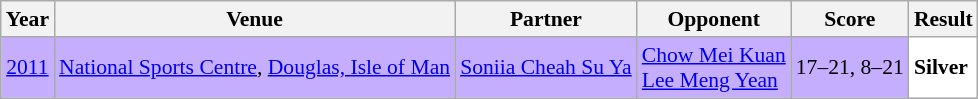<table class="sortable wikitable" style="font-size: 90%;">
<tr>
<th>Year</th>
<th>Venue</th>
<th>Partner</th>
<th>Opponent</th>
<th>Score</th>
<th>Result</th>
</tr>
<tr style="background:#C6AEFF">
<td align="center"><a href='#'>2011</a></td>
<td align="left"><a href='#'>National Sports Centre</a>, <a href='#'>Douglas, Isle of Man</a></td>
<td align="left"> <a href='#'>Soniia Cheah Su Ya</a></td>
<td align="left"> <a href='#'>Chow Mei Kuan</a><br> <a href='#'>Lee Meng Yean</a></td>
<td align="left">17–21, 8–21</td>
<td style="text-align:left; background:white"> <strong>Silver</strong></td>
</tr>
</table>
